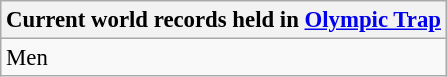<table class="wikitable" style="font-size: 95%">
<tr>
<th colspan=9>Current world records held in <a href='#'>Olympic Trap</a></th>
</tr>
<tr>
<td>Men<br></td>
</tr>
</table>
